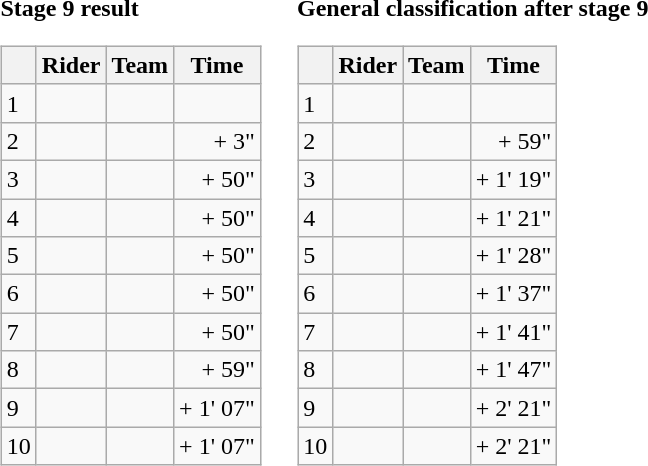<table>
<tr>
<td><strong>Stage 9 result</strong><br><table class="wikitable">
<tr>
<th></th>
<th>Rider</th>
<th>Team</th>
<th>Time</th>
</tr>
<tr>
<td>1</td>
<td></td>
<td></td>
<td align="right"></td>
</tr>
<tr>
<td>2</td>
<td></td>
<td></td>
<td align="right">+ 3"</td>
</tr>
<tr>
<td>3</td>
<td></td>
<td></td>
<td align="right">+ 50"</td>
</tr>
<tr>
<td>4</td>
<td></td>
<td></td>
<td align="right">+ 50"</td>
</tr>
<tr>
<td>5</td>
<td></td>
<td></td>
<td align="right">+ 50"</td>
</tr>
<tr>
<td>6</td>
<td></td>
<td></td>
<td align="right">+ 50"</td>
</tr>
<tr>
<td>7</td>
<td></td>
<td></td>
<td align="right">+ 50"</td>
</tr>
<tr>
<td>8</td>
<td></td>
<td></td>
<td align="right">+ 59"</td>
</tr>
<tr>
<td>9</td>
<td></td>
<td></td>
<td align="right">+ 1' 07"</td>
</tr>
<tr>
<td>10</td>
<td></td>
<td></td>
<td align="right">+ 1' 07"</td>
</tr>
</table>
</td>
<td></td>
<td><strong>General classification after stage 9</strong><br><table class="wikitable">
<tr>
<th></th>
<th>Rider</th>
<th>Team</th>
<th>Time</th>
</tr>
<tr>
<td>1</td>
<td> </td>
<td></td>
<td align="right"></td>
</tr>
<tr>
<td>2</td>
<td></td>
<td></td>
<td align="right">+ 59"</td>
</tr>
<tr>
<td>3</td>
<td></td>
<td></td>
<td align="right">+ 1' 19"</td>
</tr>
<tr>
<td>4</td>
<td></td>
<td></td>
<td align="right">+ 1' 21"</td>
</tr>
<tr>
<td>5</td>
<td></td>
<td></td>
<td align="right">+ 1' 28"</td>
</tr>
<tr>
<td>6</td>
<td></td>
<td></td>
<td align="right">+ 1' 37"</td>
</tr>
<tr>
<td>7</td>
<td> </td>
<td></td>
<td align="right">+ 1' 41"</td>
</tr>
<tr>
<td>8</td>
<td></td>
<td></td>
<td align="right">+ 1' 47"</td>
</tr>
<tr>
<td>9</td>
<td></td>
<td></td>
<td align="right">+ 2' 21"</td>
</tr>
<tr>
<td>10</td>
<td></td>
<td></td>
<td align="right">+ 2' 21"</td>
</tr>
</table>
</td>
</tr>
</table>
